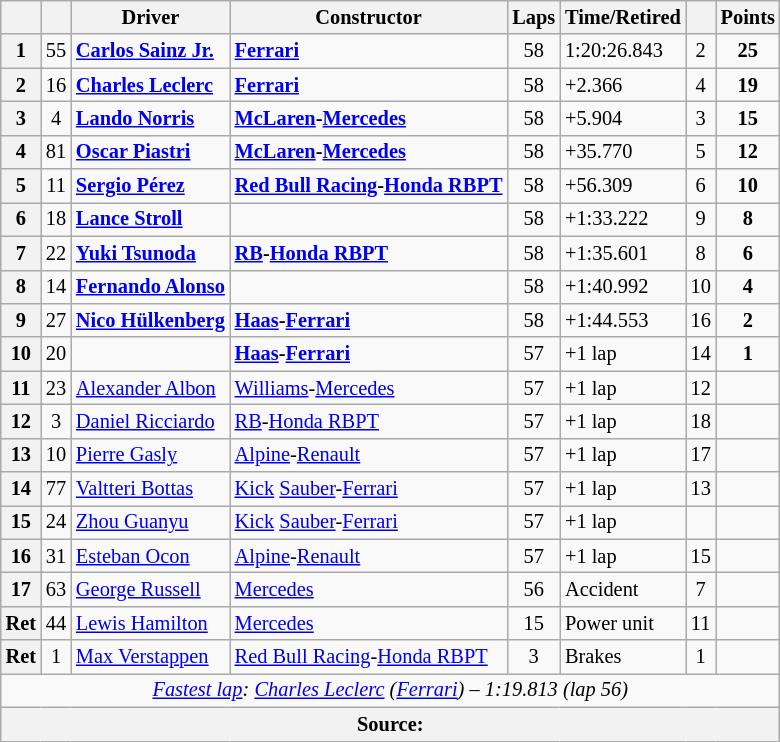<table class="wikitable sortable" style="font-size: 85%;">
<tr>
<th scope="col"></th>
<th scope="col"></th>
<th scope="col">Driver</th>
<th scope="col">Constructor</th>
<th scope="col" class="unsortable">Laps</th>
<th scope="col" class="unsortable">Time/Retired</th>
<th scope="col"></th>
<th scope="col">Points</th>
</tr>
<tr>
<th scope="row">1</th>
<td align="center">55</td>
<td data-sort-value="sai"> <strong><a href='#'>Carlos Sainz Jr.</a></strong></td>
<td><strong><a href='#'>Ferrari</a></strong></td>
<td align="center">58</td>
<td>1:20:26.843</td>
<td align="center">2</td>
<td align="center"><strong>25</strong></td>
</tr>
<tr>
<th scope="row">2</th>
<td align="center">16</td>
<td data-sort-value="lec"> <strong><a href='#'>Charles Leclerc</a></strong></td>
<td><strong><a href='#'>Ferrari</a></strong></td>
<td align="center">58</td>
<td>+2.366</td>
<td align="center">4</td>
<td align="center"><strong>19</strong></td>
</tr>
<tr>
<th scope="row">3</th>
<td align="center">4</td>
<td data-sort-value="nor"> <strong><a href='#'>Lando Norris</a></strong></td>
<td><strong><a href='#'>McLaren</a>-<a href='#'>Mercedes</a></strong></td>
<td align="center">58</td>
<td>+5.904</td>
<td align="center">3</td>
<td align="center"><strong>15</strong></td>
</tr>
<tr>
<th scope="row">4</th>
<td align="center">81</td>
<td data-sort-value="pia"> <strong><a href='#'>Oscar Piastri</a></strong></td>
<td><strong><a href='#'>McLaren</a>-<a href='#'>Mercedes</a></strong></td>
<td align="center">58</td>
<td>+35.770</td>
<td align="center">5</td>
<td align="center"><strong>12</strong></td>
</tr>
<tr>
<th scope="row">5</th>
<td align="center">11</td>
<td data-sort-value="per"> <strong><a href='#'>Sergio Pérez</a></strong></td>
<td><strong><a href='#'>Red Bull Racing</a>-<a href='#'>Honda RBPT</a></strong></td>
<td align="center">58</td>
<td>+56.309</td>
<td align="center">6</td>
<td align="center"><strong>10</strong></td>
</tr>
<tr>
<th scope="row">6</th>
<td align="center">18</td>
<td data-sort-value="str"> <strong><a href='#'>Lance Stroll</a></strong></td>
<td></td>
<td align="center">58</td>
<td>+1:33.222</td>
<td align="center">9</td>
<td align="center"><strong>8</strong></td>
</tr>
<tr>
<th scope="row">7</th>
<td align="center">22</td>
<td data-sort-value="tsu"> <strong><a href='#'>Yuki Tsunoda</a></strong></td>
<td><strong><a href='#'>RB</a>-<a href='#'>Honda RBPT</a></strong></td>
<td align="center">58</td>
<td>+1:35.601</td>
<td align="center">8</td>
<td align="center"><strong>6</strong></td>
</tr>
<tr>
<th scope="row">8</th>
<td align="center">14</td>
<td data-sort-value="alo"> <strong><a href='#'>Fernando Alonso</a></strong></td>
<td></td>
<td align="center">58</td>
<td>+1:40.992</td>
<td align="center">10</td>
<td align="center"><strong>4</strong></td>
</tr>
<tr>
<th scope="row">9</th>
<td align="center">27</td>
<td data-sort-value="hul"> <strong><a href='#'>Nico Hülkenberg</a></strong></td>
<td><strong><a href='#'>Haas</a>-<a href='#'>Ferrari</a></strong></td>
<td align="center">58</td>
<td>+1:44.553</td>
<td align="center">16</td>
<td align="center"><strong>2</strong></td>
</tr>
<tr>
<th scope="row">10</th>
<td align="center">20</td>
<td data-sort-value="mag"></td>
<td><strong><a href='#'>Haas</a>-<a href='#'>Ferrari</a></strong></td>
<td align="center">57</td>
<td>+1 lap</td>
<td align="center">14</td>
<td align="center"><strong>1</strong></td>
</tr>
<tr>
<th scope="row">11</th>
<td align="center">23</td>
<td data-sort-value="alb"> <a href='#'>Alexander Albon</a></td>
<td><a href='#'>Williams</a>-<a href='#'>Mercedes</a></td>
<td align="center">57</td>
<td>+1 lap</td>
<td align="center">12</td>
<td align="center"></td>
</tr>
<tr>
<th scope="row">12</th>
<td align="center">3</td>
<td data-sort-value="ric"> <a href='#'>Daniel Ricciardo</a></td>
<td><a href='#'>RB</a>-<a href='#'>Honda RBPT</a></td>
<td align="center">57</td>
<td>+1 lap</td>
<td align="center">18</td>
<td align="center"></td>
</tr>
<tr>
<th scope="row">13</th>
<td align="center">10</td>
<td data-sort-value="gas"> <a href='#'>Pierre Gasly</a></td>
<td><a href='#'>Alpine</a>-<a href='#'>Renault</a></td>
<td align="center">57</td>
<td>+1 lap</td>
<td align="center">17</td>
<td align="center"></td>
</tr>
<tr>
<th scope="row">14</th>
<td align="center">77</td>
<td data-sort-value="bot"> <a href='#'>Valtteri Bottas</a></td>
<td><a href='#'>Kick</a> <a href='#'>Sauber</a>-<a href='#'>Ferrari</a></td>
<td align="center">57</td>
<td>+1 lap</td>
<td align="center">13</td>
<td align="center"></td>
</tr>
<tr>
<th scope="row">15</th>
<td align="center">24</td>
<td data-sort-value="zho"> <a href='#'>Zhou Guanyu</a></td>
<td><a href='#'>Kick</a> <a href='#'>Sauber</a>-<a href='#'>Ferrari</a></td>
<td align="center">57</td>
<td>+1 lap</td>
<td align="center" data-sort-value="19"></td>
<td align="center"></td>
</tr>
<tr>
<th scope="row">16</th>
<td align="center">31</td>
<td data-sort-value="oco"> <a href='#'>Esteban Ocon</a></td>
<td><a href='#'>Alpine</a>-<a href='#'>Renault</a></td>
<td align="center">57</td>
<td>+1 lap</td>
<td align="center">15</td>
<td align="center"></td>
</tr>
<tr>
<th scope="row">17</th>
<td align="center">63</td>
<td data-sort-value="rus"> <a href='#'>George Russell</a></td>
<td><a href='#'>Mercedes</a></td>
<td align="center">56</td>
<td>Accident</td>
<td align="center">7</td>
<td align="center"></td>
</tr>
<tr>
<th scope="row" data-sort-value="18">Ret</th>
<td align="center">44</td>
<td data-sort-value="ham"> <a href='#'>Lewis Hamilton</a></td>
<td><a href='#'>Mercedes</a></td>
<td align="center">15</td>
<td>Power unit</td>
<td align="center">11</td>
<td align="center"></td>
</tr>
<tr>
<th scope="row" data-sort-value="19">Ret</th>
<td align="center">1</td>
<td data-sort-value="ver"> <a href='#'>Max Verstappen</a></td>
<td><a href='#'>Red Bull Racing</a>-<a href='#'>Honda RBPT</a></td>
<td align="center">3</td>
<td>Brakes</td>
<td align="center">1</td>
<td align="center"></td>
</tr>
<tr class="sortbottom">
<td colspan="8" align="center"><em><a href='#'>Fastest lap</a>:</em>  <em><a href='#'>Charles Leclerc</a> (<a href='#'>Ferrari</a>) – 1:19.813 (lap 56)</em></td>
</tr>
<tr>
<th colspan="8">Source:</th>
</tr>
</table>
